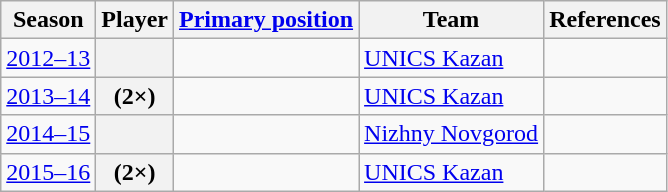<table class="wikitable plainrowheaders sortable" summary="Season (sortable), Player (sortable), Position (sortable), Team (sortable), and References">
<tr>
<th scope="col">Season</th>
<th scope="col">Player</th>
<th scope="col"><a href='#'>Primary position</a></th>
<th scope="col">Team</th>
<th scope="col" class="unsortable">References</th>
</tr>
<tr>
<td style="text-align:center;"><a href='#'>2012–13</a></td>
<th scope="row"></th>
<td style="text-align:center;"></td>
<td><a href='#'>UNICS Kazan</a></td>
<td align=center></td>
</tr>
<tr>
<td style="text-align:center;"><a href='#'>2013–14</a></td>
<th scope="row"> (2×)</th>
<td style="text-align:center;"></td>
<td><a href='#'>UNICS Kazan</a></td>
<td align=center></td>
</tr>
<tr>
<td style="text-align:center;"><a href='#'>2014–15</a></td>
<th scope="row"></th>
<td style="text-align:center;"></td>
<td><a href='#'>Nizhny Novgorod</a></td>
<td align=center></td>
</tr>
<tr>
<td style="text-align:center;"><a href='#'>2015–16</a></td>
<th scope="row"> (2×)</th>
<td style="text-align:center;"></td>
<td><a href='#'>UNICS Kazan</a></td>
<td align=center></td>
</tr>
</table>
